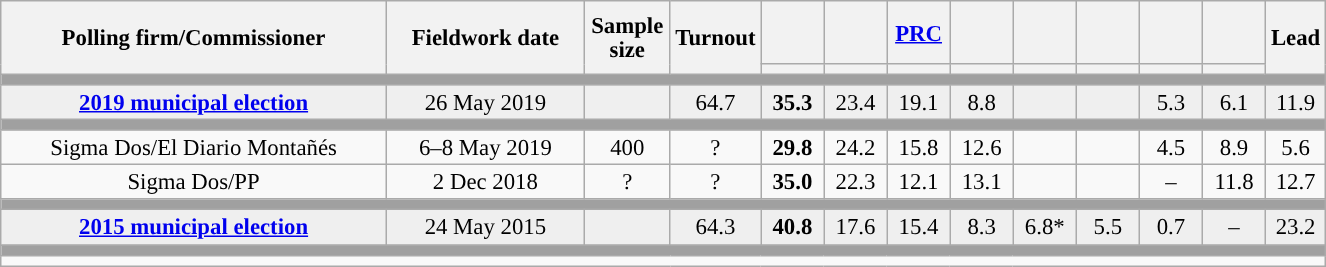<table class="wikitable collapsible collapsed" style="text-align:center; font-size:95%; line-height:16px;">
<tr style="height:42px;">
<th style="width:250px;" rowspan="2">Polling firm/Commissioner</th>
<th style="width:125px;" rowspan="2">Fieldwork date</th>
<th style="width:50px;" rowspan="2">Sample size</th>
<th style="width:45px;" rowspan="2">Turnout</th>
<th style="width:35px;"></th>
<th style="width:35px;"></th>
<th style="width:35px;"><a href='#'>PRC</a></th>
<th style="width:35px;"></th>
<th style="width:35px;"></th>
<th style="width:35px;"></th>
<th style="width:35px;"></th>
<th style="width:35px;"></th>
<th style="width:30px;" rowspan="2">Lead</th>
</tr>
<tr>
<th style="color:inherit;background:"></th>
<th style="color:inherit;background:"></th>
<th style="color:inherit;background:"></th>
<th style="color:inherit;background:"></th>
<th style="color:inherit;background:"></th>
<th style="color:inherit;background:"></th>
<th style="color:inherit;background:"></th>
<th style="color:inherit;background:"></th>
</tr>
<tr>
<td colspan="13" style="background:#A0A0A0"></td>
</tr>
<tr style="background:#EFEFEF;">
<td><strong><a href='#'>2019 municipal election</a></strong></td>
<td>26 May 2019</td>
<td></td>
<td>64.7</td>
<td><strong>35.3</strong><br></td>
<td>23.4<br></td>
<td>19.1<br></td>
<td>8.8<br></td>
<td></td>
<td></td>
<td>5.3<br></td>
<td>6.1<br></td>
<td style="background:">11.9</td>
</tr>
<tr>
<td colspan="13" style="background:#A0A0A0"></td>
</tr>
<tr>
<td>Sigma Dos/El Diario Montañés</td>
<td>6–8 May 2019</td>
<td>400</td>
<td>?</td>
<td><strong>29.8</strong><br></td>
<td>24.2<br></td>
<td>15.8<br></td>
<td>12.6<br></td>
<td></td>
<td></td>
<td>4.5<br></td>
<td>8.9<br></td>
<td style="background:">5.6</td>
</tr>
<tr>
<td>Sigma Dos/PP</td>
<td>2 Dec 2018</td>
<td>?</td>
<td>?</td>
<td><strong>35.0</strong><br></td>
<td>22.3<br></td>
<td>12.1<br></td>
<td>13.1<br></td>
<td></td>
<td></td>
<td>–</td>
<td>11.8<br></td>
<td style="background:">12.7</td>
</tr>
<tr>
<td colspan="13" style="background:#A0A0A0"></td>
</tr>
<tr style="background:#EFEFEF;">
<td><strong><a href='#'>2015 municipal election</a></strong></td>
<td>24 May 2015</td>
<td></td>
<td>64.3</td>
<td><strong>40.8</strong><br></td>
<td>17.6<br></td>
<td>15.4<br></td>
<td>8.3<br></td>
<td>6.8*<br></td>
<td>5.5<br></td>
<td>0.7<br></td>
<td>–</td>
<td style="background:">23.2</td>
</tr>
<tr>
<td colspan="13" style="background:#A0A0A0"></td>
</tr>
<tr>
<td align="left" colspan="13"></td>
</tr>
</table>
